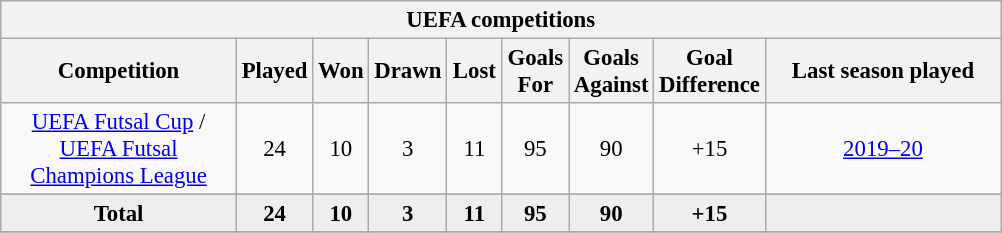<table class="wikitable" style="font-size:95%; text-align: center;">
<tr>
<th colspan="9">UEFA competitions</th>
</tr>
<tr>
<th width="150">Competition</th>
<th width="30">Played</th>
<th width="30">Won</th>
<th width="30">Drawn</th>
<th width="30">Lost</th>
<th width="30">Goals For</th>
<th width="30">Goals Against</th>
<th width="30">Goal Difference</th>
<th width="150">Last season played</th>
</tr>
<tr>
<td><a href='#'>UEFA Futsal Cup</a> / <a href='#'>UEFA Futsal Champions League</a></td>
<td>24</td>
<td>10</td>
<td>3</td>
<td>11</td>
<td>95</td>
<td>90</td>
<td>+15</td>
<td><a href='#'>2019–20</a></td>
</tr>
<tr>
</tr>
<tr bgcolor=#EEEEEE>
<td><strong>Total</strong></td>
<td><strong>24</strong></td>
<td><strong>10</strong></td>
<td><strong>3</strong></td>
<td><strong>11</strong></td>
<td><strong>95</strong></td>
<td><strong>90</strong></td>
<td><strong>+15</strong></td>
<td></td>
</tr>
<tr>
</tr>
</table>
